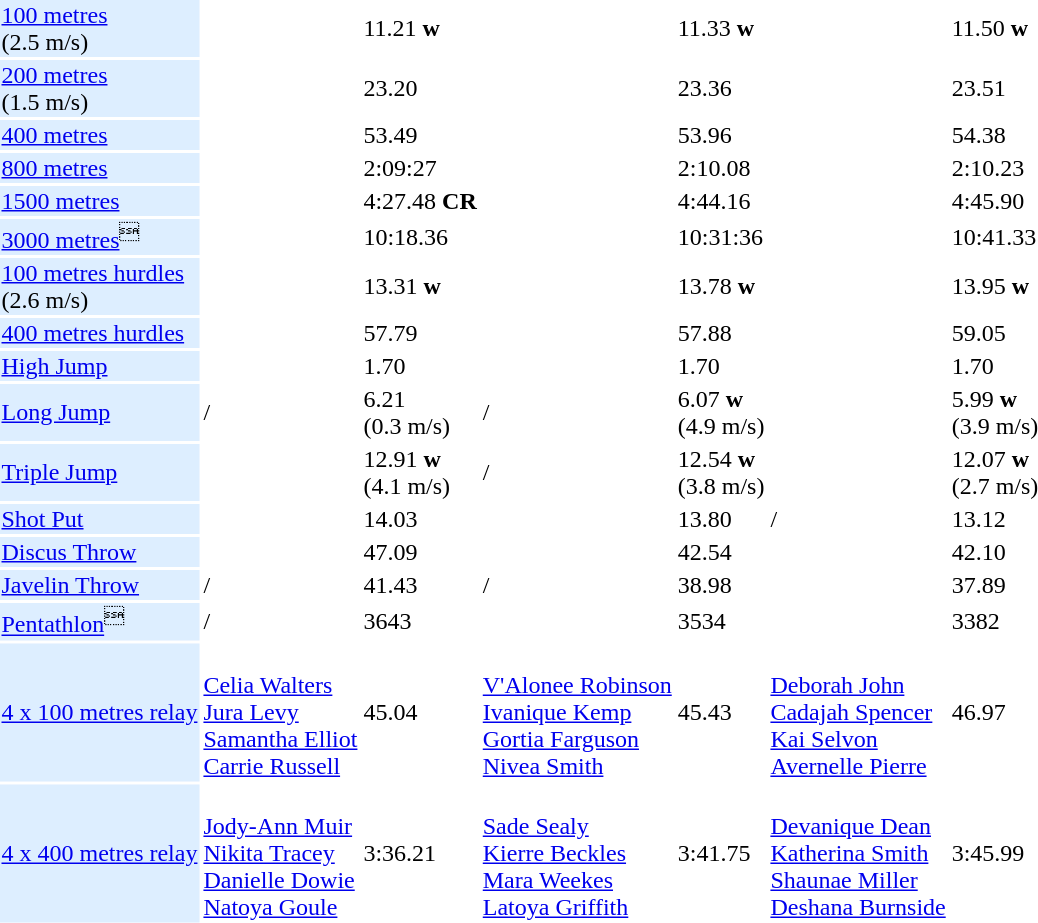<table>
<tr>
<td bgcolor = DDEEFF><a href='#'>100 metres</a> <br> (2.5 m/s)</td>
<td></td>
<td>11.21 <strong>w</strong></td>
<td></td>
<td>11.33 <strong>w</strong></td>
<td></td>
<td>11.50 <strong>w</strong></td>
</tr>
<tr>
<td bgcolor = DDEEFF><a href='#'>200 metres</a> <br> (1.5 m/s)</td>
<td></td>
<td>23.20</td>
<td></td>
<td>23.36</td>
<td></td>
<td>23.51</td>
</tr>
<tr>
<td bgcolor = DDEEFF><a href='#'>400 metres</a></td>
<td></td>
<td>53.49</td>
<td></td>
<td>53.96</td>
<td></td>
<td>54.38</td>
</tr>
<tr>
<td bgcolor = DDEEFF><a href='#'>800 metres</a></td>
<td></td>
<td>2:09:27</td>
<td></td>
<td>2:10.08</td>
<td></td>
<td>2:10.23</td>
</tr>
<tr>
<td bgcolor = DDEEFF><a href='#'>1500 metres</a></td>
<td></td>
<td>4:27.48 <strong>CR</strong></td>
<td></td>
<td>4:44.16</td>
<td></td>
<td>4:45.90</td>
</tr>
<tr>
<td bgcolor = DDEEFF><a href='#'>3000 metres</a><sup></sup></td>
<td></td>
<td>10:18.36</td>
<td></td>
<td>10:31:36</td>
<td></td>
<td>10:41.33</td>
</tr>
<tr>
<td bgcolor = DDEEFF><a href='#'>100 metres hurdles</a> <br> (2.6 m/s)</td>
<td></td>
<td>13.31 <strong>w</strong></td>
<td></td>
<td>13.78 <strong>w</strong></td>
<td></td>
<td>13.95 <strong>w</strong></td>
</tr>
<tr>
<td bgcolor = DDEEFF><a href='#'>400 metres hurdles</a></td>
<td></td>
<td>57.79</td>
<td></td>
<td>57.88</td>
<td></td>
<td>59.05</td>
</tr>
<tr>
<td bgcolor = DDEEFF><a href='#'>High Jump</a></td>
<td></td>
<td>1.70</td>
<td></td>
<td>1.70</td>
<td></td>
<td>1.70</td>
</tr>
<tr>
<td bgcolor = DDEEFF><a href='#'>Long Jump</a></td>
<td>/</td>
<td>6.21 <br> (0.3 m/s)</td>
<td>/</td>
<td>6.07 <strong>w</strong> <br> (4.9 m/s)</td>
<td></td>
<td>5.99 <strong>w</strong> <br> (3.9 m/s)</td>
</tr>
<tr>
<td bgcolor = DDEEFF><a href='#'>Triple Jump</a></td>
<td></td>
<td>12.91 <strong>w</strong> <br> (4.1 m/s)</td>
<td>/</td>
<td>12.54 <strong>w</strong> <br> (3.8 m/s)</td>
<td></td>
<td>12.07 <strong>w</strong> <br> (2.7 m/s)</td>
</tr>
<tr>
<td bgcolor = DDEEFF><a href='#'>Shot Put</a></td>
<td></td>
<td>14.03</td>
<td></td>
<td>13.80</td>
<td>/</td>
<td>13.12</td>
</tr>
<tr>
<td bgcolor = DDEEFF><a href='#'>Discus Throw</a></td>
<td></td>
<td>47.09</td>
<td></td>
<td>42.54</td>
<td></td>
<td>42.10</td>
</tr>
<tr>
<td bgcolor = DDEEFF><a href='#'>Javelin Throw</a></td>
<td>/</td>
<td>41.43</td>
<td>/</td>
<td>38.98</td>
<td></td>
<td>37.89</td>
</tr>
<tr>
<td bgcolor = DDEEFF><a href='#'>Pentathlon</a><sup></sup></td>
<td>/</td>
<td>3643</td>
<td></td>
<td>3534</td>
<td></td>
<td>3382</td>
</tr>
<tr>
<td bgcolor = DDEEFF><a href='#'>4 x 100 metres relay</a></td>
<td>  <br> <a href='#'>Celia Walters</a> <br> <a href='#'>Jura Levy</a> <br> <a href='#'>Samantha Elliot</a> <br> <a href='#'>Carrie Russell</a></td>
<td>45.04</td>
<td>  <br> <a href='#'>V'Alonee Robinson</a> <br> <a href='#'>Ivanique Kemp</a> <br> <a href='#'>Gortia Farguson</a> <br> <a href='#'>Nivea Smith</a></td>
<td>45.43</td>
<td>  <br> <a href='#'>Deborah John</a> <br> <a href='#'>Cadajah Spencer</a> <br> <a href='#'>Kai Selvon</a> <br> <a href='#'>Avernelle Pierre</a></td>
<td>46.97</td>
</tr>
<tr>
<td bgcolor = DDEEFF><a href='#'>4 x 400 metres relay</a></td>
<td>  <br> <a href='#'>Jody-Ann Muir</a> <br> <a href='#'>Nikita Tracey</a> <br> <a href='#'>Danielle Dowie</a> <br> <a href='#'>Natoya Goule</a></td>
<td>3:36.21</td>
<td>  <br> <a href='#'>Sade Sealy</a> <br> <a href='#'>Kierre Beckles</a> <br> <a href='#'>Mara Weekes</a> <br> <a href='#'>Latoya Griffith</a></td>
<td>3:41.75</td>
<td>  <br> <a href='#'>Devanique Dean</a> <br> <a href='#'>Katherina Smith</a> <br> <a href='#'>Shaunae Miller</a> <br> <a href='#'>Deshana Burnside</a></td>
<td>3:45.99</td>
</tr>
</table>
